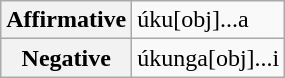<table class="wikitable">
<tr>
<th>Affirmative</th>
<td>úku[obj]...a</td>
</tr>
<tr>
<th>Negative</th>
<td>úkunga[obj]...i</td>
</tr>
</table>
